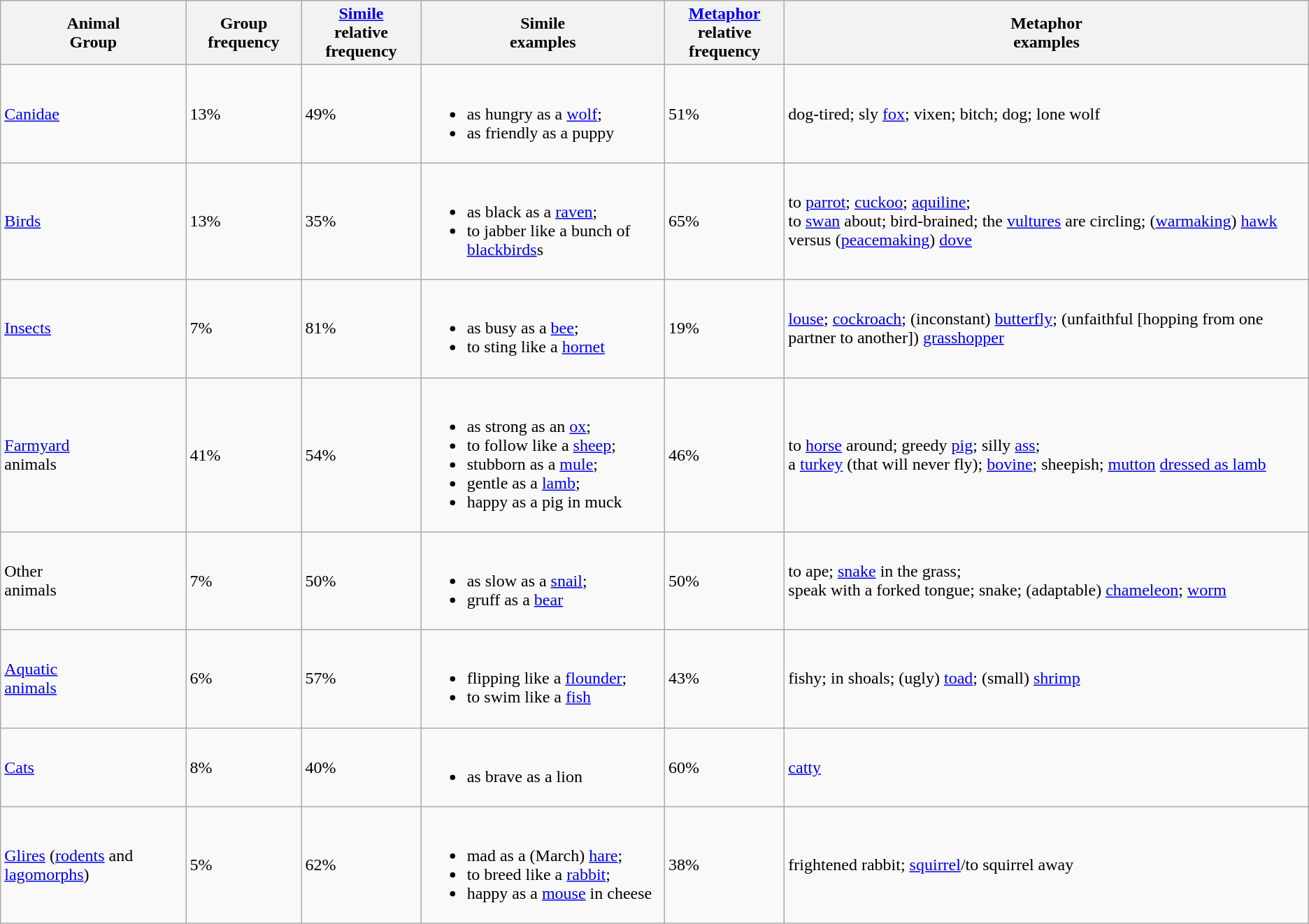<table class="wikitable sortable">
<tr>
<th>Animal<br>Group</th>
<th>Group frequency</th>
<th><a href='#'>Simile</a><br>relative frequency</th>
<th>Simile<br>examples</th>
<th><a href='#'>Metaphor</a><br>relative frequency</th>
<th>Metaphor<br>examples</th>
</tr>
<tr>
<td><a href='#'>Canidae</a></td>
<td>13%</td>
<td>49%</td>
<td><br><ul><li>as hungry as a <a href='#'>wolf</a>;</li><li>as friendly as a puppy</li></ul></td>
<td>51%</td>
<td>dog-tired; sly <a href='#'>fox</a>; vixen; bitch; dog; lone wolf</td>
</tr>
<tr>
<td><a href='#'>Birds</a></td>
<td>13%</td>
<td>35%</td>
<td><br><ul><li>as black as a <a href='#'>raven</a>;</li><li>to jabber like a bunch of <a href='#'>blackbirds</a>s</li></ul></td>
<td>65%</td>
<td>to <a href='#'>parrot</a>; <a href='#'>cuckoo</a>; <a href='#'>aquiline</a>;<br>to <a href='#'>swan</a> about; bird-brained; the <a href='#'>vultures</a> are circling; (<a href='#'>warmaking</a>) <a href='#'>hawk</a> versus (<a href='#'>peacemaking</a>) <a href='#'>dove</a></td>
</tr>
<tr>
<td><a href='#'>Insects</a></td>
<td>7%</td>
<td>81%</td>
<td><br><ul><li>as busy as a <a href='#'>bee</a>;</li><li>to sting like a <a href='#'>hornet</a></li></ul></td>
<td>19%</td>
<td><a href='#'>louse</a>; <a href='#'>cockroach</a>; (inconstant) <a href='#'>butterfly</a>; (unfaithful [hopping from one partner to another]) <a href='#'>grasshopper</a></td>
</tr>
<tr>
<td><a href='#'>Farmyard</a><br>animals</td>
<td>41%</td>
<td>54%</td>
<td><br><ul><li>as strong as an <a href='#'>ox</a>;</li><li>to follow like a <a href='#'>sheep</a>;</li><li>stubborn as a <a href='#'>mule</a>;</li><li>gentle as a <a href='#'>lamb</a>;</li><li>happy as a pig in muck</li></ul></td>
<td>46%</td>
<td>to <a href='#'>horse</a> around; greedy <a href='#'>pig</a>; silly <a href='#'>ass</a>;<br>a <a href='#'>turkey</a> (that will never fly); <a href='#'>bovine</a>; sheepish; <a href='#'>mutton</a> <a href='#'>dressed as lamb</a></td>
</tr>
<tr>
<td>Other<br>animals</td>
<td>7%</td>
<td>50%</td>
<td><br><ul><li>as slow as a <a href='#'>snail</a>;</li><li>gruff as a <a href='#'>bear</a></li></ul></td>
<td>50%</td>
<td>to ape; <a href='#'>snake</a> in the grass;<br>speak with a forked tongue; snake; (adaptable) <a href='#'>chameleon</a>; <a href='#'>worm</a></td>
</tr>
<tr>
<td><a href='#'>Aquatic<br>animals</a></td>
<td>6%</td>
<td>57%</td>
<td><br><ul><li>flipping like a <a href='#'>flounder</a>;</li><li>to swim like a <a href='#'>fish</a></li></ul></td>
<td>43%</td>
<td>fishy; in shoals; (ugly) <a href='#'>toad</a>; (small) <a href='#'>shrimp</a></td>
</tr>
<tr>
<td><a href='#'>Cats</a></td>
<td>8%</td>
<td>40%</td>
<td><br><ul><li>as brave as a lion</li></ul></td>
<td>60%</td>
<td><a href='#'>catty</a></td>
</tr>
<tr>
<td><a href='#'>Glires</a> (<a href='#'>rodents</a> and <a href='#'>lagomorphs</a>)</td>
<td>5%</td>
<td>62%</td>
<td><br><ul><li>mad as a (March) <a href='#'>hare</a>;</li><li>to breed like a <a href='#'>rabbit</a>;</li><li>happy as a <a href='#'>mouse</a> in cheese</li></ul></td>
<td>38%</td>
<td>frightened rabbit; <a href='#'>squirrel</a>/to squirrel away</td>
</tr>
</table>
